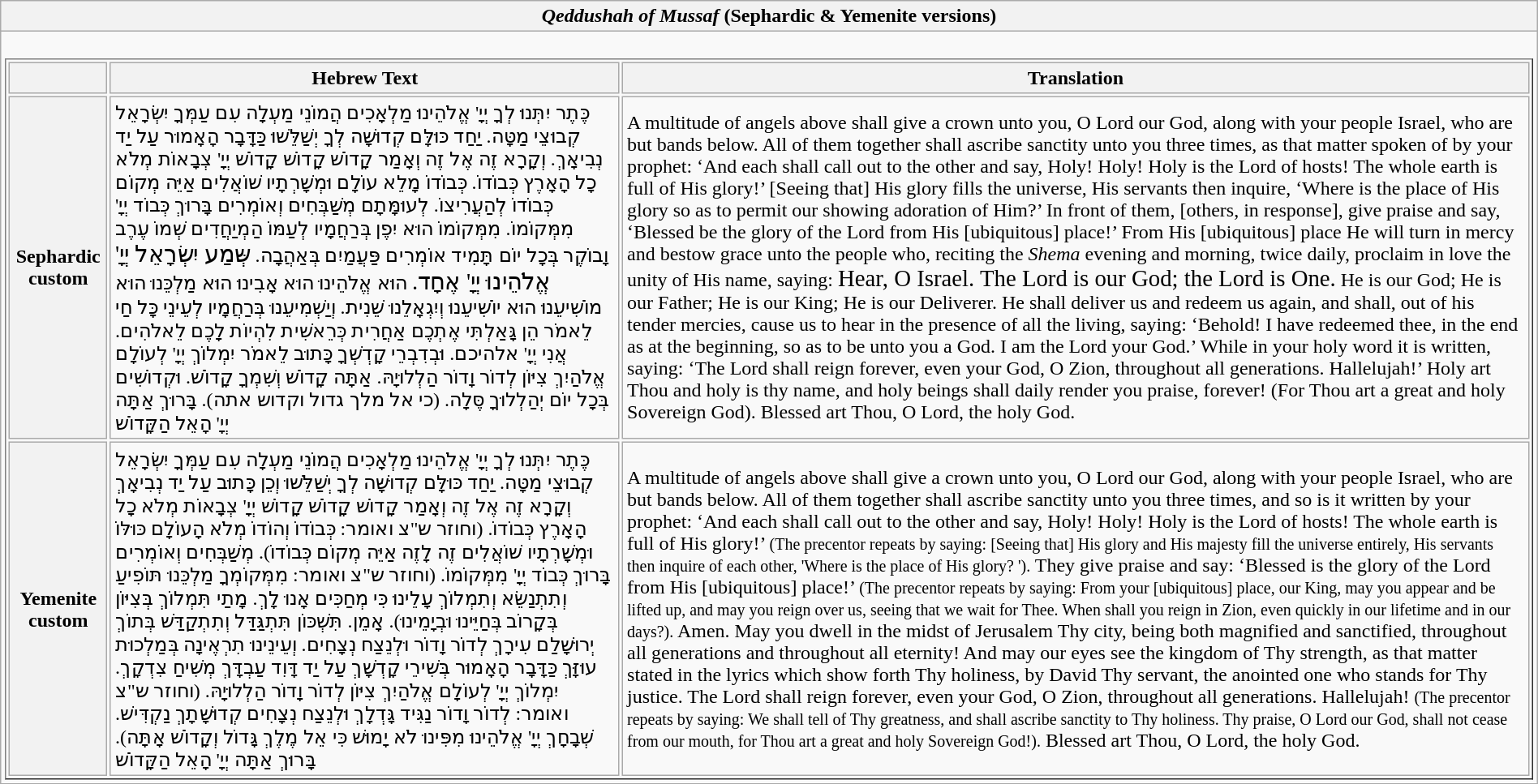<table class="wikitable collapsible collapsed" style="width:100%">
<tr>
<th><em>Qeddushah of Mussaf</em> (Sephardic & Yemenite versions)</th>
</tr>
<tr>
<td><br><table border="1">
<tr>
<th scope="col"></th>
<th scope="col">Hebrew Text</th>
<th scope="col">Translation</th>
</tr>
<tr>
<th scope="row"><strong>Sephardic custom</strong></th>
<td>כֶּתֶר יִתְּנוּ לְךָ יְיָ' אֱלֹהֵינוּ מַלְאָכִים הֲמוֹנֵי מַעְלָה עִם עַמְּךָ יִשְׂרָאֵל קְבוּצֵי מַטָּה. יַחַד כּוּלָּם קְדוּשָּׁה לְךָ יְשַׁלֵּשׁוּ כַּדָּבָר הָאָמוּר עַל יַד נְבִיאָךְ. וְקָרָא זֶה אֶל זֶה וְאָמַר קָדוֹשׁ קָדוֹשׁ קָדוֹשׁ יְיָ' צְבָאוֹת מְלֹא כָל הָאָרֶץ כְּבוֹדוֹ. כְּבוֹדוֹ מָלֵא עוֹלָם וּמְשָׁרְתָיו שׁוֹאֲלִים אַיֵּה מְקוֹם כְּבוֹדוֹ לְהַעֲרִיצוֹ. לְעוּמָּתָם מְשַׁבְּחִים וְאוֹמְרִים בָּרוּךְ כְּבוֹד יְיָ' מִמְּקוֹמוֹ. מִמְּקוֹמוֹ הוּא יִפֶן בְּרַחֲמָיו לְעַמּוֹ הַמְיַחֲדִים שְׁמוֹ עֶרֶב וָבוֹקֶר בְּכָל יוֹם תָּמִיד אוֹמְרִים פַּעֲמַיִם בְּאַהֲבָה. <big>שְּמַע יִשְׂרָאֵל יְיָ' אֱלֹהֵינוּ יְיָ' אֶחָד.</big> הוּא אֱלֹהֵינוּ הוּא אָבִינוּ הוּא מַלְכֵּנוּ הוּא מוֹשִׁיעֵנוּ הוּא יוֹשִׁיעֵנוּ וְיִגְאָלֵנוּ שֵׁנִית. וְיַשְׁמִיעֵנוּ בְּרַחֲמָיו לְעֵינֵי כָּל חַי לֵאמֹר הֵן גָּאַלְתִּי אֶתְכֶם אַחֲרִית כְּרֵאשִׁית לִהְיוֹת לָכֶם לֵאלֹהִים. אֲנִי יְיָ' אלהיכם. וּבְדִבְרֵי קָדְשְׁךָ כָּתוּב לֵאמֹר יִמְלוֹךְ יְיָ' לְעוֹלָם אֱלֹהַיִךְ צִיּוֹן לְדוֹר וָדוֹר הַלְלוּיָהּ. אַתָּה קָדוֹשׁ וְשִׁמְךָ קָדוֹשׁ. וּקְדוֹשִׁים בְּכָל יוֹם יְהַלְלוּךָ סֶּלָה. (כי אל מלך גדול וקדוש אתה). בָּרוּךְ אַתָּה יְיָ' הָאֵל הַקָּדוֹשׁ</td>
<td>A multitude of angels above shall give a crown unto you, O Lord our God, along with your people Israel, who are but bands below. All of them together shall ascribe sanctity unto you three times, as that matter spoken of by your prophet: ‘And each shall call out to the other and say, Holy! Holy! Holy is the Lord of hosts!  The whole earth is full of His glory!’ [Seeing that] His glory fills the universe, His servants then inquire, ‘Where is the place of His glory so as to permit our showing adoration of Him?’ In front of them, [others, in response], give praise and say, ‘Blessed be the glory of the Lord from His [ubiquitous] place!’ From His [ubiquitous] place He will turn in mercy and bestow grace unto the people who, reciting the <em>Shema</em> evening and morning, twice daily, proclaim in love the unity of His name, saying: <big>Hear, O Israel. The Lord is our God; the Lord is One.</big> He is our God; He is our Father; He is our King; He is our Deliverer. He shall deliver us and redeem us again, and shall, out of his tender mercies, cause us to hear in the presence of all the living, saying: ‘Behold! I have redeemed thee, in the end as at the beginning, so as to be unto you a God. I am the Lord your God.’ While in your holy word it is written, saying: ‘The Lord shall reign forever, even your God, O Zion, throughout all generations. Hallelujah!’ Holy art Thou and holy is thy name, and holy beings shall daily render you praise, forever! (For Thou art a great and holy Sovereign God). Blessed art Thou, O Lord, the holy God.</td>
</tr>
<tr>
<th scope="row"><strong>Yemenite custom</strong></th>
<td>כֶּתֶר יִתְּנוּ לְךָ יְיָ' אֱלֹהֵינוּ מַלְאָכִים הֲמוֹנֵי מַעְלָה עִם עַמְּךָ יִשְׂרָאֵל קְבוּצֵי מַטָּה. יַחַד כּוּלָּם קְדוּשָּׁה לְךָ יְשַׁלֵּשׁוּ וְכֵן כָּתוּב עַל יַד נְבִיאָךְ וְקָרָא זֶה אֶל זֶה וְאָמַר קָדוֹשׁ קָדוֹשׁ קָדוֹשׁ יְיָ' צְבָאוֹת מְלֹא כָל הָאָרֶץ כְּבוֹדוֹ. (וחוזר ש"צ ואומר: כְּבוֹדוֹ וְהוֹדוֹ מְלֹא הָעוֹלָם כּוּלּוֹ וּמְשָׁרְתָיו שׁוֹאֲלִים זֶה לָזֶה אַיֵּה מְקוֹם כְּבוֹדוֹ). מְשַׁבְּחִים וְאוֹמְרִים בָּרוּךְ כְּבוֹד יְיָ' מִמְּקוֹמוֹ. (וחוזר ש"צ ואומר: מִמְּקוֹמְךָ מַלְכֵּנוּ תּוֹפִיעַ וְתִתְנַשֵּׂא וְתִמְלוֹךְ עָלֵינוּ כִּי מְחַכִּים אָנוּ לָךְ. מָתַי תִּמְלוֹךְ בְּצִיּוֹן בְּקָרוֹב בְּחַיֵּינוּ וּבְיָמֵינוּ). אָמֵן. תִּשְׁכּוֹן תִּתְגַּדַּל וְתִתְקַדַּשׁ בְּתוֹךְ יְרוּשָׁלִַם עִירָךְ לְדוֹר וָדוֹר וּלְנֵצַח נְצָחִים. וְעֵינֵינוּ תִרְאֶינָה בְּמַלְכוּת עוּזָּךְ כַּדָּבָר הָאָמוּר בְּשִׁירֵי קָדְשָׁךְ עַל יַד דָּוִד עַבְדָּךְ מְשִׁיחַ צִדְקָךְ. יִמְלוֹךְ יְיָ' לְעוֹלָם אֱלֹהַיִךְ צִיּוֹן לְדוֹר וָדוֹר הַלְלוּיָהּ. (וחוזר ש"צ ואומר: לְדוֹר וָדוֹר נַגִּיד גָּדְלָךְ וּלְנֵצַח נְצָחִים קְדוּשָּׁתָךְ נַקְדִּישׁ. שְׁבָחָךְ יְיָ' אֱלֹהֵינוּ מִפִּינוּ לֹא יָמוּשׁ כִּי אֵל מֶלֶךְ גָּדוֹל וְקָדוֹשׁ אָתָּה). בָּרוּךְ אַתָּה יְיָ' הָאֵל הַקָּדוֹשׁ</td>
<td>A multitude of angels above shall give a crown unto you, O Lord our God, along with your people Israel, who are but bands below. All of them together shall ascribe sanctity unto you three times, and so is it written by your prophet: ‘And each shall call out to the other and say, Holy! Holy! Holy is the Lord of hosts!  The whole earth is full of His glory!’ <small>(The precentor repeats by saying: [Seeing that] His glory and His majesty fill the universe entirely, His servants then inquire of each other, 'Where is the place of His glory? ').</small> They give praise and say: ‘Blessed is the glory of the Lord from His [ubiquitous] place!’ <small>(The precentor repeats by saying: From your [ubiquitous] place, our King, may you appear and be lifted up, and may you reign over us, seeing that we wait for Thee. When shall you reign in Zion, even quickly in our lifetime and in our days?).</small> Amen. May you dwell in the midst of Jerusalem Thy city, being both magnified and sanctified, throughout all generations and throughout all eternity! And may our eyes see the kingdom of Thy strength, as that matter stated in the lyrics which show forth Thy holiness, by David Thy servant, the anointed one who stands for Thy justice. The Lord shall reign forever, even your God, O Zion, throughout all generations. Hallelujah! <small>(The precentor repeats by saying: We shall tell of Thy greatness, and shall ascribe sanctity to Thy holiness. Thy praise, O Lord our God, shall not cease from our mouth, for Thou art a great and holy Sovereign God!).</small> Blessed art Thou, O Lord, the holy God.</td>
</tr>
</table>
</td>
</tr>
</table>
